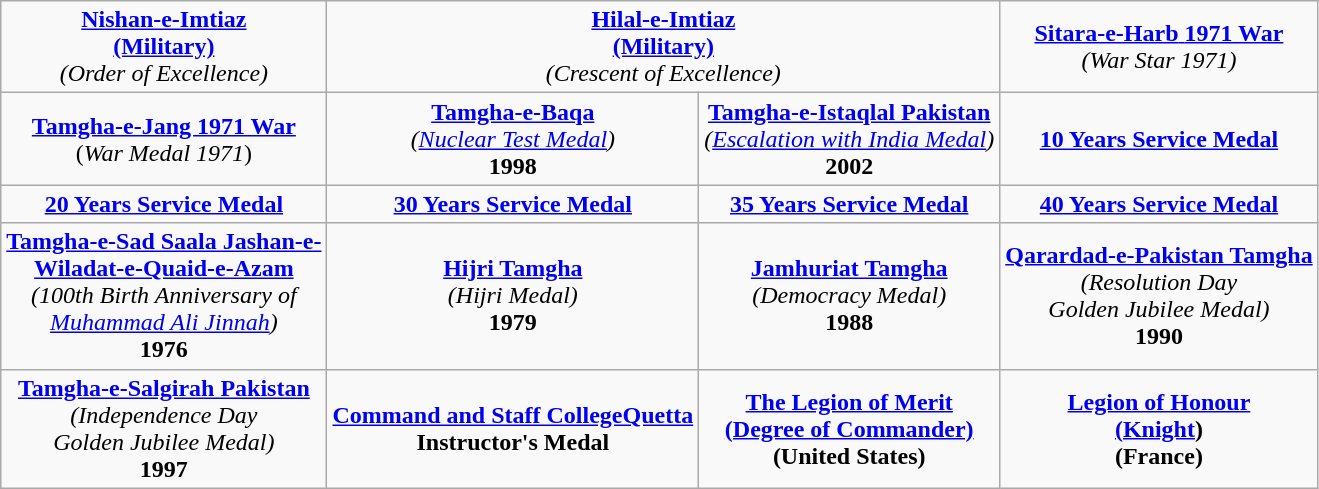<table class="wikitable" style="text-align: center;">
<tr>
<td><strong><a href='#'>Nishan-e-Imtiaz</a></strong><br><strong><a href='#'>(Military)</a></strong><br><em>(Order of Excellence)</em></td>
<td colspan="2"><strong><a href='#'>Hilal-e-Imtiaz</a></strong><br><strong><a href='#'>(Military)</a></strong><br><em>(Crescent of Excellence)</em></td>
<td><a href='#'><strong>Sitara-e-Harb</strong> <strong>1971 War</strong></a><br><em>(War Star 1971)</em></td>
</tr>
<tr>
<td><strong><a href='#'>Tamgha-e-Jang 1971 War</a></strong><br>(<em>War Medal 1971</em>)</td>
<td colspan="1"><strong><a href='#'>Tamgha-e-Baqa</a></strong><br><em>(<a href='#'>Nuclear Test Medal</a>)</em><br><strong>1998</strong></td>
<td><strong><a href='#'>Tamgha-e-Istaqlal Pakistan</a></strong><br><em>(<a href='#'>Escalation with India Medal</a>)</em><br><strong>2002</strong></td>
<td colspan="1"><strong><a href='#'>10 Years Service Medal</a></strong></td>
</tr>
<tr>
<td><strong><a href='#'>20 Years Service Medal</a></strong></td>
<td><strong><a href='#'>30 Years Service Medal</a></strong></td>
<td><strong><a href='#'>35 Years Service Medal</a></strong></td>
<td colspan="1"><strong><a href='#'>40 Years Service Medal</a></strong></td>
</tr>
<tr>
<td><strong><a href='#'>Tamgha-e-Sad Saala Jashan-e-</a></strong><br><strong><a href='#'>Wiladat-e-Quaid-e-Azam</a></strong><br><em>(100th Birth Anniversary of</em><br><em><a href='#'>Muhammad Ali Jinnah</a>)</em><br><strong>1976</strong></td>
<td><strong><a href='#'>Hijri Tamgha</a></strong><br><em>(Hijri Medal)</em><br><strong>1979</strong></td>
<td><strong><a href='#'>Jamhuriat Tamgha</a></strong><br><em>(Democracy Medal)</em><br><strong>1988</strong></td>
<td><strong><a href='#'>Qarardad-e-Pakistan Tamgha</a></strong><br><em>(Resolution Day</em><br><em>Golden Jubilee Medal)</em><br><strong>1990</strong></td>
</tr>
<tr>
<td><strong><a href='#'>Tamgha-e-Salgirah Pakistan</a></strong><br><em>(Independence Day</em><br><em>Golden Jubilee Medal)</em><br><strong>1997</strong></td>
<td><a href='#'><strong>Command and Staff CollegeQuetta</strong></a><br><strong>Instructor's Medal</strong></td>
<td><strong><a href='#'>The Legion of Merit</a></strong><br><strong><a href='#'>(Degree of Commander)</a></strong><br><strong>(United States)</strong></td>
<td><strong><a href='#'>Legion of Honour</a></strong><br><a href='#'><strong>(</strong></a><strong><a href='#'>Knight</a>)</strong><br><strong>(France)</strong></td>
</tr>
</table>
